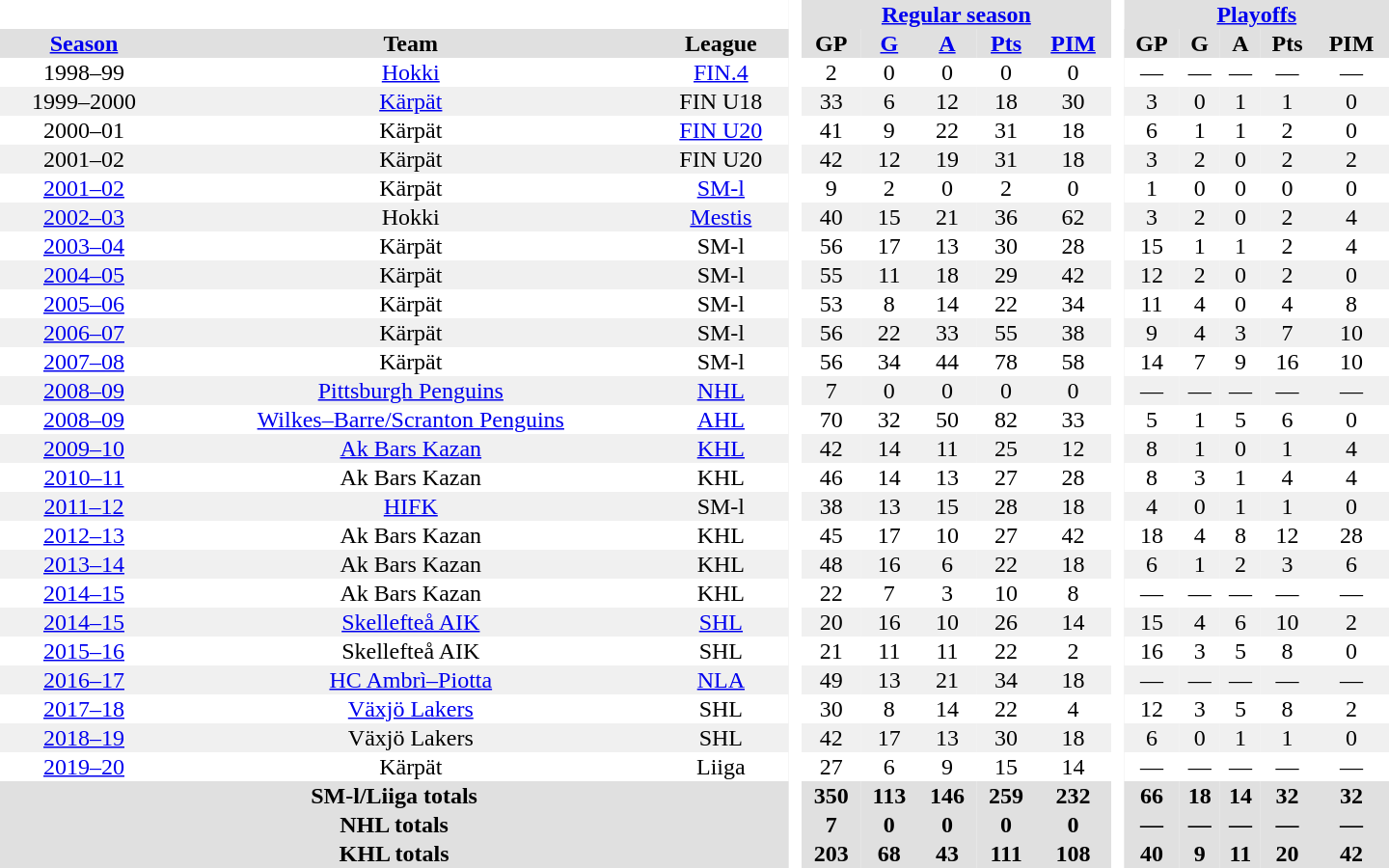<table border="0" cellpadding="1" cellspacing="0" style="text-align:center; width:60em">
<tr bgcolor="#e0e0e0">
<th colspan="3" bgcolor="#ffffff"> </th>
<th rowspan="99" bgcolor="#ffffff"> </th>
<th colspan="5"><a href='#'>Regular season</a></th>
<th rowspan="99" bgcolor="#ffffff"> </th>
<th colspan="5"><a href='#'>Playoffs</a></th>
</tr>
<tr bgcolor="#e0e0e0">
<th><a href='#'>Season</a></th>
<th>Team</th>
<th>League</th>
<th>GP</th>
<th><a href='#'>G</a></th>
<th><a href='#'>A</a></th>
<th><a href='#'>Pts</a></th>
<th><a href='#'>PIM</a></th>
<th>GP</th>
<th>G</th>
<th>A</th>
<th>Pts</th>
<th>PIM</th>
</tr>
<tr>
<td>1998–99</td>
<td><a href='#'>Hokki</a></td>
<td><a href='#'>FIN.4</a></td>
<td>2</td>
<td>0</td>
<td>0</td>
<td>0</td>
<td>0</td>
<td>—</td>
<td>—</td>
<td>—</td>
<td>—</td>
<td>—</td>
</tr>
<tr bgcolor="#f0f0f0">
<td>1999–2000</td>
<td><a href='#'>Kärpät</a></td>
<td>FIN U18</td>
<td>33</td>
<td>6</td>
<td>12</td>
<td>18</td>
<td>30</td>
<td>3</td>
<td>0</td>
<td>1</td>
<td>1</td>
<td>0</td>
</tr>
<tr>
<td>2000–01</td>
<td>Kärpät</td>
<td><a href='#'>FIN U20</a></td>
<td>41</td>
<td>9</td>
<td>22</td>
<td>31</td>
<td>18</td>
<td>6</td>
<td>1</td>
<td>1</td>
<td>2</td>
<td>0</td>
</tr>
<tr bgcolor="#f0f0f0">
<td>2001–02</td>
<td>Kärpät</td>
<td>FIN U20</td>
<td>42</td>
<td>12</td>
<td>19</td>
<td>31</td>
<td>18</td>
<td>3</td>
<td>2</td>
<td>0</td>
<td>2</td>
<td>2</td>
</tr>
<tr>
<td><a href='#'>2001–02</a></td>
<td>Kärpät</td>
<td><a href='#'>SM-l</a></td>
<td>9</td>
<td>2</td>
<td>0</td>
<td>2</td>
<td>0</td>
<td>1</td>
<td>0</td>
<td>0</td>
<td>0</td>
<td>0</td>
</tr>
<tr bgcolor="#f0f0f0">
<td><a href='#'>2002–03</a></td>
<td>Hokki</td>
<td><a href='#'>Mestis</a></td>
<td>40</td>
<td>15</td>
<td>21</td>
<td>36</td>
<td>62</td>
<td>3</td>
<td>2</td>
<td>0</td>
<td>2</td>
<td>4</td>
</tr>
<tr>
<td><a href='#'>2003–04</a></td>
<td>Kärpät</td>
<td>SM-l</td>
<td>56</td>
<td>17</td>
<td>13</td>
<td>30</td>
<td>28</td>
<td>15</td>
<td>1</td>
<td>1</td>
<td>2</td>
<td>4</td>
</tr>
<tr bgcolor="#f0f0f0">
<td><a href='#'>2004–05</a></td>
<td>Kärpät</td>
<td>SM-l</td>
<td>55</td>
<td>11</td>
<td>18</td>
<td>29</td>
<td>42</td>
<td>12</td>
<td>2</td>
<td>0</td>
<td>2</td>
<td>0</td>
</tr>
<tr>
<td><a href='#'>2005–06</a></td>
<td>Kärpät</td>
<td>SM-l</td>
<td>53</td>
<td>8</td>
<td>14</td>
<td>22</td>
<td>34</td>
<td>11</td>
<td>4</td>
<td>0</td>
<td>4</td>
<td>8</td>
</tr>
<tr bgcolor="#f0f0f0">
<td><a href='#'>2006–07</a></td>
<td>Kärpät</td>
<td>SM-l</td>
<td>56</td>
<td>22</td>
<td>33</td>
<td>55</td>
<td>38</td>
<td>9</td>
<td>4</td>
<td>3</td>
<td>7</td>
<td>10</td>
</tr>
<tr>
<td><a href='#'>2007–08</a></td>
<td>Kärpät</td>
<td>SM-l</td>
<td>56</td>
<td>34</td>
<td>44</td>
<td>78</td>
<td>58</td>
<td>14</td>
<td>7</td>
<td>9</td>
<td>16</td>
<td>10</td>
</tr>
<tr bgcolor="#f0f0f0">
<td><a href='#'>2008–09</a></td>
<td><a href='#'>Pittsburgh Penguins</a></td>
<td><a href='#'>NHL</a></td>
<td>7</td>
<td>0</td>
<td>0</td>
<td>0</td>
<td>0</td>
<td>—</td>
<td>—</td>
<td>—</td>
<td>—</td>
<td>—</td>
</tr>
<tr>
<td><a href='#'>2008–09</a></td>
<td><a href='#'>Wilkes–Barre/Scranton Penguins</a></td>
<td><a href='#'>AHL</a></td>
<td>70</td>
<td>32</td>
<td>50</td>
<td>82</td>
<td>33</td>
<td>5</td>
<td>1</td>
<td>5</td>
<td>6</td>
<td>0</td>
</tr>
<tr bgcolor="#f0f0f0">
<td><a href='#'>2009–10</a></td>
<td><a href='#'>Ak Bars Kazan</a></td>
<td><a href='#'>KHL</a></td>
<td>42</td>
<td>14</td>
<td>11</td>
<td>25</td>
<td>12</td>
<td>8</td>
<td>1</td>
<td>0</td>
<td>1</td>
<td>4</td>
</tr>
<tr>
<td><a href='#'>2010–11</a></td>
<td>Ak Bars Kazan</td>
<td>KHL</td>
<td>46</td>
<td>14</td>
<td>13</td>
<td>27</td>
<td>28</td>
<td>8</td>
<td>3</td>
<td>1</td>
<td>4</td>
<td>4</td>
</tr>
<tr bgcolor="#f0f0f0">
<td><a href='#'>2011–12</a></td>
<td><a href='#'>HIFK</a></td>
<td>SM-l</td>
<td>38</td>
<td>13</td>
<td>15</td>
<td>28</td>
<td>18</td>
<td>4</td>
<td>0</td>
<td>1</td>
<td>1</td>
<td>0</td>
</tr>
<tr>
<td><a href='#'>2012–13</a></td>
<td>Ak Bars Kazan</td>
<td>KHL</td>
<td>45</td>
<td>17</td>
<td>10</td>
<td>27</td>
<td>42</td>
<td>18</td>
<td>4</td>
<td>8</td>
<td>12</td>
<td>28</td>
</tr>
<tr bgcolor="#f0f0f0">
<td><a href='#'>2013–14</a></td>
<td>Ak Bars Kazan</td>
<td>KHL</td>
<td>48</td>
<td>16</td>
<td>6</td>
<td>22</td>
<td>18</td>
<td>6</td>
<td>1</td>
<td>2</td>
<td>3</td>
<td>6</td>
</tr>
<tr>
<td><a href='#'>2014–15</a></td>
<td>Ak Bars Kazan</td>
<td>KHL</td>
<td>22</td>
<td>7</td>
<td>3</td>
<td>10</td>
<td>8</td>
<td>—</td>
<td>—</td>
<td>—</td>
<td>—</td>
<td>—</td>
</tr>
<tr bgcolor="#f0f0f0">
<td><a href='#'>2014–15</a></td>
<td><a href='#'>Skellefteå AIK</a></td>
<td><a href='#'>SHL</a></td>
<td>20</td>
<td>16</td>
<td>10</td>
<td>26</td>
<td>14</td>
<td>15</td>
<td>4</td>
<td>6</td>
<td>10</td>
<td>2</td>
</tr>
<tr>
<td><a href='#'>2015–16</a></td>
<td>Skellefteå AIK</td>
<td>SHL</td>
<td>21</td>
<td>11</td>
<td>11</td>
<td>22</td>
<td>2</td>
<td>16</td>
<td>3</td>
<td>5</td>
<td>8</td>
<td>0</td>
</tr>
<tr bgcolor="#f0f0f0">
<td><a href='#'>2016–17</a></td>
<td><a href='#'>HC Ambrì–Piotta</a></td>
<td><a href='#'>NLA</a></td>
<td>49</td>
<td>13</td>
<td>21</td>
<td>34</td>
<td>18</td>
<td>—</td>
<td>—</td>
<td>—</td>
<td>—</td>
<td>—</td>
</tr>
<tr>
<td><a href='#'>2017–18</a></td>
<td><a href='#'>Växjö Lakers</a></td>
<td>SHL</td>
<td>30</td>
<td>8</td>
<td>14</td>
<td>22</td>
<td>4</td>
<td>12</td>
<td>3</td>
<td>5</td>
<td>8</td>
<td>2</td>
</tr>
<tr bgcolor="#f0f0f0">
<td><a href='#'>2018–19</a></td>
<td>Växjö Lakers</td>
<td>SHL</td>
<td>42</td>
<td>17</td>
<td>13</td>
<td>30</td>
<td>18</td>
<td>6</td>
<td>0</td>
<td>1</td>
<td>1</td>
<td>0</td>
</tr>
<tr>
<td><a href='#'>2019–20</a></td>
<td>Kärpät</td>
<td>Liiga</td>
<td>27</td>
<td>6</td>
<td>9</td>
<td>15</td>
<td>14</td>
<td>—</td>
<td>—</td>
<td>—</td>
<td>—</td>
<td>—</td>
</tr>
<tr bgcolor="#e0e0e0">
<th colspan="3">SM-l/Liiga totals</th>
<th>350</th>
<th>113</th>
<th>146</th>
<th>259</th>
<th>232</th>
<th>66</th>
<th>18</th>
<th>14</th>
<th>32</th>
<th>32</th>
</tr>
<tr bgcolor="#e0e0e0">
<th colspan="3">NHL totals</th>
<th>7</th>
<th>0</th>
<th>0</th>
<th>0</th>
<th>0</th>
<th>—</th>
<th>—</th>
<th>—</th>
<th>—</th>
<th>—</th>
</tr>
<tr bgcolor="#e0e0e0">
<th colspan="3">KHL totals</th>
<th>203</th>
<th>68</th>
<th>43</th>
<th>111</th>
<th>108</th>
<th>40</th>
<th>9</th>
<th>11</th>
<th>20</th>
<th>42</th>
</tr>
</table>
